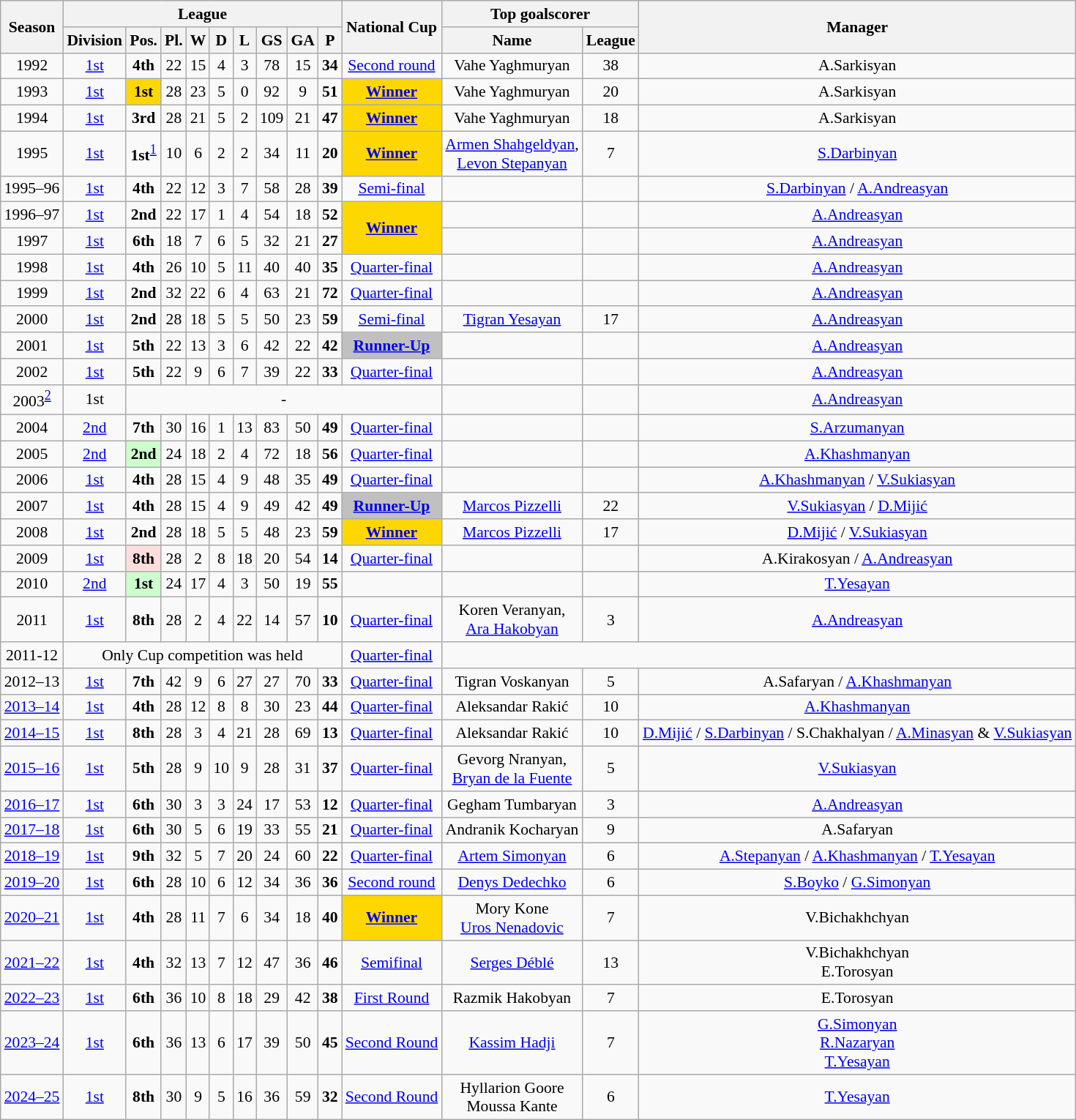<table class="wikitable mw-collapsible mw-collapsed" style="font-size:90%; text-align:center;">
<tr style="background:#efefef;">
<th rowspan="2">Season</th>
<th colspan="9">League</th>
<th rowspan="2">National Cup</th>
<th colspan="2">Top goalscorer</th>
<th rowspan="2">Manager</th>
</tr>
<tr>
<th>Division</th>
<th>Pos.</th>
<th>Pl.</th>
<th>W</th>
<th>D</th>
<th>L</th>
<th>GS</th>
<th>GA</th>
<th>P</th>
<th>Name</th>
<th>League</th>
</tr>
<tr>
<td align=center>1992</td>
<td align=center><a href='#'>1st</a></td>
<td align=center><strong>4th</strong></td>
<td align=center>22</td>
<td align=center>15</td>
<td align=center>4</td>
<td align=center>3</td>
<td align=center>78</td>
<td align=center>15</td>
<td align=center><strong>34</strong></td>
<td align=center><a href='#'>Second round</a></td>
<td align=center>Vahe Yaghmuryan</td>
<td align=center>38</td>
<td align=center>A.Sarkisyan</td>
</tr>
<tr>
<td align=center>1993</td>
<td align=center><a href='#'>1st</a></td>
<td style="text-align:center; background:gold;"><strong>1st</strong></td>
<td align=center>28</td>
<td align=center>23</td>
<td align=center>5</td>
<td align=center>0</td>
<td align=center>92</td>
<td align=center>9</td>
<td align=center><strong>51</strong></td>
<td style="text-align:center; background:gold;"><strong><a href='#'>Winner</a></strong></td>
<td align=center>Vahe Yaghmuryan</td>
<td align=center>20</td>
<td align=center>A.Sarkisyan</td>
</tr>
<tr>
<td align=center>1994</td>
<td align=center><a href='#'>1st</a></td>
<td align=center><strong>3rd</strong></td>
<td align=center>28</td>
<td align=center>21</td>
<td align=center>5</td>
<td align=center>2</td>
<td align=center>109</td>
<td align=center>21</td>
<td align=center><strong>47</strong></td>
<td style="text-align:center; background:gold;"><strong><a href='#'>Winner</a></strong></td>
<td align=center>Vahe Yaghmuryan</td>
<td align=center>18</td>
<td align=center>A.Sarkisyan</td>
</tr>
<tr>
<td align=center>1995</td>
<td align=center><a href='#'>1st</a></td>
<td align=center><strong>1st</strong><sup><a href='#'>1</a></sup></td>
<td align=center>10</td>
<td align=center>6</td>
<td align=center>2</td>
<td align=center>2</td>
<td align=center>34</td>
<td align=center>11</td>
<td align=center><strong>20</strong></td>
<td style="text-align:center; background:gold;"><strong><a href='#'>Winner</a></strong></td>
<td align=center><a href='#'>Armen Shahgeldyan</a>, <br><a href='#'>Levon Stepanyan</a></td>
<td align=center>7</td>
<td align=center><a href='#'>S.Darbinyan</a></td>
</tr>
<tr>
<td align=center>1995–96</td>
<td align=center><a href='#'>1st</a></td>
<td align=center><strong>4th</strong></td>
<td align=center>22</td>
<td align=center>12</td>
<td align=center>3</td>
<td align=center>7</td>
<td align=center>58</td>
<td align=center>28</td>
<td align=center><strong>39</strong></td>
<td align=center><a href='#'>Semi-final</a></td>
<td align=center></td>
<td align=center></td>
<td align=center><a href='#'>S.Darbinyan</a> / <a href='#'>A.Andreasyan</a></td>
</tr>
<tr>
<td align=center>1996–97</td>
<td align=center><a href='#'>1st</a></td>
<td align=center><strong>2nd</strong></td>
<td align=center>22</td>
<td align=center>17</td>
<td align=center>1</td>
<td align=center>4</td>
<td align=center>54</td>
<td align=center>18</td>
<td align=center><strong>52</strong></td>
<td rowspan="2" style="text-align:center; background:gold;"><strong><a href='#'>Winner</a></strong></td>
<td align=center></td>
<td align=center></td>
<td align=center><a href='#'>A.Andreasyan</a></td>
</tr>
<tr>
<td align=center>1997</td>
<td align=center><a href='#'>1st</a></td>
<td align=center><strong>6th</strong></td>
<td align=center>18</td>
<td align=center>7</td>
<td align=center>6</td>
<td align=center>5</td>
<td align=center>32</td>
<td align=center>21</td>
<td align=center><strong>27</strong></td>
<td align=center></td>
<td align=center></td>
<td align=center><a href='#'>A.Andreasyan</a></td>
</tr>
<tr>
<td align=center>1998</td>
<td align=center><a href='#'>1st</a></td>
<td align=center><strong>4th</strong></td>
<td align=center>26</td>
<td align=center>10</td>
<td align=center>5</td>
<td align=center>11</td>
<td align=center>40</td>
<td align=center>40</td>
<td align=center><strong>35</strong></td>
<td align=center><a href='#'>Quarter-final</a></td>
<td align=center></td>
<td align=center></td>
<td align=center><a href='#'>A.Andreasyan</a></td>
</tr>
<tr>
<td align=center>1999</td>
<td align=center><a href='#'>1st</a></td>
<td align=center><strong>2nd</strong></td>
<td align=center>32</td>
<td align=center>22</td>
<td align=center>6</td>
<td align=center>4</td>
<td align=center>63</td>
<td align=center>21</td>
<td align=center><strong>72</strong></td>
<td align=center><a href='#'>Quarter-final</a></td>
<td align=center></td>
<td align=center></td>
<td align=center><a href='#'>A.Andreasyan</a></td>
</tr>
<tr>
<td align=center>2000</td>
<td align=center><a href='#'>1st</a></td>
<td align=center><strong>2nd</strong></td>
<td align=center>28</td>
<td align=center>18</td>
<td align=center>5</td>
<td align=center>5</td>
<td align=center>50</td>
<td align=center>23</td>
<td align=center><strong>59</strong></td>
<td align=center><a href='#'>Semi-final</a></td>
<td align=center><a href='#'>Tigran Yesayan</a></td>
<td align=center>17</td>
<td align=center><a href='#'>A.Andreasyan</a></td>
</tr>
<tr>
<td align=center>2001</td>
<td align=center><a href='#'>1st</a></td>
<td align=center><strong>5th</strong></td>
<td align=center>22</td>
<td align=center>13</td>
<td align=center>3</td>
<td align=center>6</td>
<td align=center>42</td>
<td align=center>22</td>
<td align=center><strong>42</strong></td>
<td style="text-align:center; background:silver;"><strong><a href='#'>Runner-Up</a></strong></td>
<td align=center></td>
<td align=center></td>
<td align=center><a href='#'>A.Andreasyan</a></td>
</tr>
<tr>
<td align=center>2002</td>
<td align=center><a href='#'>1st</a></td>
<td align=center><strong>5th</strong></td>
<td align=center>22</td>
<td align=center>9</td>
<td align=center>6</td>
<td align=center>7</td>
<td align=center>39</td>
<td align=center>22</td>
<td align=center><strong>33</strong></td>
<td align=center><a href='#'>Quarter-final</a></td>
<td align=center></td>
<td align=center></td>
<td align=center><a href='#'>A.Andreasyan</a></td>
</tr>
<tr>
<td align=center>2003<sup><a href='#'>2</a></sup></td>
<td align=center>1st</td>
<td colspan="9" align=center>-</td>
<td align=center></td>
<td align=center></td>
<td align=center><a href='#'>A.Andreasyan</a></td>
</tr>
<tr>
<td align=center>2004</td>
<td align=center><a href='#'>2nd</a></td>
<td align=center><strong>7th</strong></td>
<td align=center>30</td>
<td align=center>16</td>
<td align=center>1</td>
<td align=center>13</td>
<td align=center>83</td>
<td align=center>50</td>
<td align=center><strong>49</strong></td>
<td align=center><a href='#'>Quarter-final</a></td>
<td align=center></td>
<td align=center></td>
<td align=center><a href='#'>S.Arzumanyan</a></td>
</tr>
<tr>
<td align=center>2005</td>
<td align=center><a href='#'>2nd</a></td>
<td style="text-align:center; background:#ccffcc;"><strong>2nd</strong></td>
<td align=center>24</td>
<td align=center>18</td>
<td align=center>2</td>
<td align=center>4</td>
<td align=center>72</td>
<td align=center>18</td>
<td align=center><strong>56</strong></td>
<td align=center><a href='#'>Quarter-final</a></td>
<td align=center></td>
<td align=center></td>
<td align=center><a href='#'>A.Khashmanyan</a></td>
</tr>
<tr>
<td align=center>2006</td>
<td align=center><a href='#'>1st</a></td>
<td align=center><strong>4th</strong></td>
<td align=center>28</td>
<td align=center>15</td>
<td align=center>4</td>
<td align=center>9</td>
<td align=center>48</td>
<td align=center>35</td>
<td align=center><strong>49</strong></td>
<td align=center><a href='#'>Quarter-final</a></td>
<td align=center></td>
<td align=center></td>
<td align=center><a href='#'>A.Khashmanyan</a> / <a href='#'>V.Sukiasyan</a></td>
</tr>
<tr>
<td align=center>2007</td>
<td align=center><a href='#'>1st</a></td>
<td align=center><strong>4th</strong></td>
<td align=center>28</td>
<td align=center>15</td>
<td align=center>4</td>
<td align=center>9</td>
<td align=center>49</td>
<td align=center>42</td>
<td align=center><strong>49</strong></td>
<td style="text-align:center; background:silver;"><strong><a href='#'>Runner-Up</a></strong></td>
<td align=center><a href='#'>Marcos Pizzelli</a></td>
<td align=center>22</td>
<td align=center><a href='#'>V.Sukiasyan</a> / <a href='#'>D.Mijić</a></td>
</tr>
<tr>
<td align=center>2008</td>
<td align=center><a href='#'>1st</a></td>
<td align=center><strong>2nd</strong></td>
<td align=center>28</td>
<td align=center>18</td>
<td align=center>5</td>
<td align=center>5</td>
<td align=center>48</td>
<td align=center>23</td>
<td align=center><strong>59</strong></td>
<td style="text-align:center; background:gold;"><strong><a href='#'>Winner</a></strong></td>
<td align=center><a href='#'>Marcos Pizzelli</a></td>
<td align=center>17</td>
<td align=center><a href='#'>D.Mijić</a> / <a href='#'>V.Sukiasyan</a></td>
</tr>
<tr>
<td align=center>2009</td>
<td align=center><a href='#'>1st</a></td>
<td style="text-align:center; background:#ffdddd;"><strong>8th</strong></td>
<td align=center>28</td>
<td align=center>2</td>
<td align=center>8</td>
<td align=center>18</td>
<td align=center>20</td>
<td align=center>54</td>
<td align=center><strong>14</strong></td>
<td align=center><a href='#'>Quarter-final</a></td>
<td align=center></td>
<td align=center></td>
<td align=center>A.Kirakosyan / <a href='#'>A.Andreasyan</a></td>
</tr>
<tr>
<td align=center>2010</td>
<td align=center><a href='#'>2nd</a></td>
<td style="text-align:center; background:#ccffcc;"><strong>1st</strong></td>
<td align=center>24</td>
<td align=center>17</td>
<td align=center>4</td>
<td align=center>3</td>
<td align=center>50</td>
<td align=center>19</td>
<td align=center><strong>55</strong></td>
<td align=center></td>
<td align=center></td>
<td align=center></td>
<td align=center><a href='#'>T.Yesayan</a></td>
</tr>
<tr>
<td align=center>2011</td>
<td align=center><a href='#'>1st</a></td>
<td align=center><strong>8th </strong></td>
<td align=center>28</td>
<td align=center>2</td>
<td align=center>4</td>
<td align=center>22</td>
<td align=center>14</td>
<td align=center>57</td>
<td align=center><strong>10</strong></td>
<td align=center><a href='#'>Quarter-final</a></td>
<td align=center>Koren Veranyan, <br><a href='#'>Ara Hakobyan</a></td>
<td align=center>3</td>
<td align=center><a href='#'>A.Andreasyan</a></td>
</tr>
<tr>
<td align=center>2011-12</td>
<td colspan="9">Only Cup competition was held</td>
<td align=center><a href='#'>Quarter-final</a></td>
<td colspan="3"></td>
</tr>
<tr>
<td align=center>2012–13</td>
<td align=center><a href='#'>1st</a></td>
<td align=center><strong>7th</strong></td>
<td align=center>42</td>
<td align=center>9</td>
<td align=center>6</td>
<td align=center>27</td>
<td align=center>27</td>
<td align=center>70</td>
<td align=center><strong>33</strong></td>
<td align=center><a href='#'>Quarter-final</a></td>
<td align=center>Tigran Voskanyan</td>
<td align=center>5</td>
<td align=center>A.Safaryan / <a href='#'>A.Khashmanyan</a></td>
</tr>
<tr>
<td align=center><a href='#'>2013–14</a></td>
<td align=center><a href='#'>1st</a></td>
<td align=center><strong>4th</strong></td>
<td align=center>28</td>
<td align=center>12</td>
<td align=center>8</td>
<td align=center>8</td>
<td align=center>30</td>
<td align=center>23</td>
<td align=center><strong>44</strong></td>
<td align=center><a href='#'>Quarter-final</a></td>
<td align=center>Aleksandar Rakić</td>
<td align=center>10</td>
<td align=center><a href='#'>A.Khashmanyan</a></td>
</tr>
<tr>
<td align=center><a href='#'>2014–15</a></td>
<td align=center><a href='#'>1st</a></td>
<td align=center><strong>8th</strong></td>
<td align=center>28</td>
<td align=center>3</td>
<td align=center>4</td>
<td align=center>21</td>
<td align=center>28</td>
<td align=center>69</td>
<td align=center><strong>13</strong></td>
<td align=center><a href='#'>Quarter-final</a></td>
<td align=center>Aleksandar Rakić</td>
<td align=center>10</td>
<td align=center><a href='#'>D.Mijić</a> / <a href='#'>S.Darbinyan</a> / S.Chakhalyan / <a href='#'>A.Minasyan</a> & <a href='#'>V.Sukiasyan</a></td>
</tr>
<tr>
<td align=center><a href='#'>2015–16</a></td>
<td align=center><a href='#'>1st</a></td>
<td align=center><strong>5th</strong></td>
<td align=center>28</td>
<td align=center>9</td>
<td align=center>10</td>
<td align=center>9</td>
<td align=center>28</td>
<td align=center>31</td>
<td align=center><strong>37</strong></td>
<td align=center><a href='#'>Quarter-final</a></td>
<td align=center>Gevorg Nranyan, <br><a href='#'>Bryan de la Fuente</a></td>
<td align=center>5</td>
<td align=center><a href='#'>V.Sukiasyan</a></td>
</tr>
<tr>
<td align=center><a href='#'>2016–17</a></td>
<td align=center><a href='#'>1st</a></td>
<td align=center><strong>6th</strong></td>
<td align=center>30</td>
<td align=center>3</td>
<td align=center>3</td>
<td align=center>24</td>
<td align=center>17</td>
<td align=center>53</td>
<td align=center><strong>12</strong></td>
<td align=center><a href='#'>Quarter-final</a></td>
<td align=center>Gegham Tumbaryan</td>
<td align=center>3</td>
<td align=center><a href='#'>A.Andreasyan</a></td>
</tr>
<tr>
<td align=center><a href='#'>2017–18</a></td>
<td align=center><a href='#'>1st</a></td>
<td align=center><strong>6th</strong></td>
<td align=center>30</td>
<td align=center>5</td>
<td align=center>6</td>
<td align=center>19</td>
<td align=center>33</td>
<td align=center>55</td>
<td align=center><strong>21</strong></td>
<td align=center><a href='#'>Quarter-final</a></td>
<td align=center>Andranik Kocharyan</td>
<td align=center>9</td>
<td align=center>A.Safaryan</td>
</tr>
<tr>
<td align=center><a href='#'>2018–19</a></td>
<td align=center><a href='#'>1st</a></td>
<td align=center><strong>9th</strong></td>
<td align=center>32</td>
<td align=center>5</td>
<td align=center>7</td>
<td align=center>20</td>
<td align=center>24</td>
<td align=center>60</td>
<td align=center><strong>22</strong></td>
<td align=center><a href='#'>Quarter-final</a></td>
<td align=center><a href='#'>Artem Simonyan</a></td>
<td align=center>6</td>
<td align=center><a href='#'>A.Stepanyan</a> / <a href='#'>A.Khashmanyan</a> / <a href='#'>T.Yesayan</a></td>
</tr>
<tr>
<td align=center><a href='#'>2019–20</a></td>
<td align=center><a href='#'>1st</a></td>
<td align=center><strong>6th</strong></td>
<td align=center>28</td>
<td align=center>10</td>
<td align=center>6</td>
<td align=center>12</td>
<td align=center>34</td>
<td align=center>36</td>
<td align=center><strong>36</strong></td>
<td align=center><a href='#'>Second round</a></td>
<td align=center><a href='#'>Denys Dedechko</a></td>
<td align=center>6</td>
<td align=center><a href='#'>S.Boyko</a> / <a href='#'>G.Simonyan</a></td>
</tr>
<tr>
<td align=center><a href='#'>2020–21</a></td>
<td align=center><a href='#'>1st</a></td>
<td align=center><strong>4th</strong></td>
<td align=center>28</td>
<td align=center>11</td>
<td align=center>7</td>
<td align=center>6</td>
<td align=center>34</td>
<td align=center>18</td>
<td align=center><strong>40</strong></td>
<td style="text-align:center; background:gold;"><strong><a href='#'>Winner</a></strong></td>
<td align=center>Mory Kone <br> <a href='#'>Uros Nenadovic</a></td>
<td align=center>7</td>
<td align=center>V.Bichakhchyan</td>
</tr>
<tr>
<td align=center><a href='#'>2021–22</a></td>
<td align=center><a href='#'>1st</a></td>
<td align=center><strong>4th</strong></td>
<td align=center>32</td>
<td align=center>13</td>
<td align=center>7</td>
<td align=center>12</td>
<td align=center>47</td>
<td align=center>36</td>
<td align=center><strong>46</strong></td>
<td align=center><a href='#'>Semifinal</a></td>
<td align=center><a href='#'>Serges Déblé</a></td>
<td align=center>13</td>
<td align=center>V.Bichakhchyan <br> E.Torosyan</td>
</tr>
<tr>
<td align=center><a href='#'>2022–23</a></td>
<td align=center><a href='#'>1st</a></td>
<td align=center><strong>6th</strong></td>
<td align=center>36</td>
<td align=center>10</td>
<td align=center>8</td>
<td align=center>18</td>
<td align=center>29</td>
<td align=center>42</td>
<td align=center><strong>38</strong></td>
<td align=center><a href='#'>First Round</a></td>
<td align=center>Razmik Hakobyan</td>
<td align=center>7</td>
<td align=center>E.Torosyan</td>
</tr>
<tr>
<td align=center><a href='#'>2023–24</a></td>
<td align=center><a href='#'>1st</a></td>
<td align=center><strong>6th</strong></td>
<td align=center>36</td>
<td align=center>13</td>
<td align=center>6</td>
<td align=center>17</td>
<td align=center>39</td>
<td align=center>50</td>
<td align=center><strong>45</strong></td>
<td align=center><a href='#'>Second Round</a></td>
<td align=center><a href='#'>Kassim Hadji</a></td>
<td align=center>7</td>
<td align=center><a href='#'>G.Simonyan</a> <br> <a href='#'>R.Nazaryan</a> <br> <a href='#'>T.Yesayan</a></td>
</tr>
<tr>
<td align=center><a href='#'>2024–25</a></td>
<td align=center><a href='#'>1st</a></td>
<td align=center><strong>8th</strong></td>
<td align=center>30</td>
<td align=center>9</td>
<td align=center>5</td>
<td align=center>16</td>
<td align=center>36</td>
<td align=center>59</td>
<td align=center><strong>32</strong></td>
<td align=center><a href='#'>Second Round</a></td>
<td align=center>Hyllarion Goore <br> Moussa Kante</td>
<td align=center>6</td>
<td align=center><a href='#'>T.Yesayan</a></td>
</tr>
</table>
